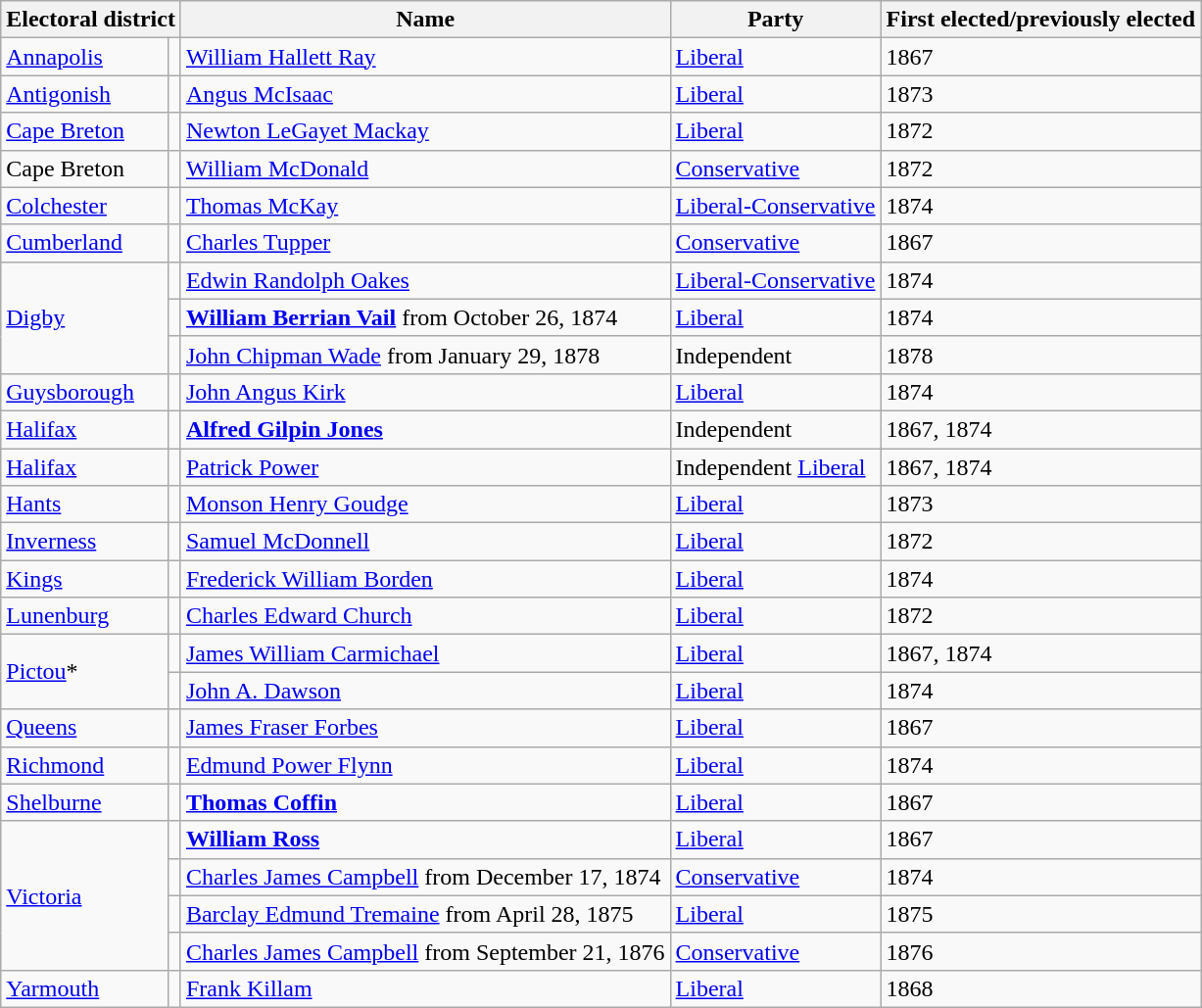<table class="wikitable">
<tr>
<th colspan="2">Electoral district</th>
<th>Name</th>
<th>Party</th>
<th>First elected/previously elected</th>
</tr>
<tr>
<td><a href='#'>Annapolis</a></td>
<td></td>
<td><a href='#'>William Hallett Ray</a></td>
<td><a href='#'>Liberal</a></td>
<td>1867</td>
</tr>
<tr>
<td><a href='#'>Antigonish</a></td>
<td></td>
<td><a href='#'>Angus McIsaac</a></td>
<td><a href='#'>Liberal</a></td>
<td>1873</td>
</tr>
<tr>
<td><a href='#'>Cape Breton</a></td>
<td></td>
<td><a href='#'>Newton LeGayet Mackay</a></td>
<td><a href='#'>Liberal</a></td>
<td>1872</td>
</tr>
<tr>
<td>Cape Breton</td>
<td></td>
<td><a href='#'>William McDonald</a></td>
<td><a href='#'>Conservative</a></td>
<td>1872</td>
</tr>
<tr>
<td><a href='#'>Colchester</a></td>
<td></td>
<td><a href='#'>Thomas McKay</a></td>
<td><a href='#'>Liberal-Conservative</a></td>
<td>1874</td>
</tr>
<tr>
<td><a href='#'>Cumberland</a></td>
<td></td>
<td><a href='#'>Charles Tupper</a></td>
<td><a href='#'>Conservative</a></td>
<td>1867</td>
</tr>
<tr>
<td rowspan=3><a href='#'>Digby</a></td>
<td></td>
<td><a href='#'>Edwin Randolph Oakes</a></td>
<td><a href='#'>Liberal-Conservative</a></td>
<td>1874</td>
</tr>
<tr>
<td></td>
<td><strong><a href='#'>William Berrian Vail</a></strong> from October 26, 1874</td>
<td><a href='#'>Liberal</a></td>
<td>1874</td>
</tr>
<tr>
<td></td>
<td><a href='#'>John Chipman Wade</a> from January 29, 1878</td>
<td>Independent</td>
<td>1878</td>
</tr>
<tr>
<td><a href='#'>Guysborough</a></td>
<td></td>
<td><a href='#'>John Angus Kirk</a></td>
<td><a href='#'>Liberal</a></td>
<td>1874</td>
</tr>
<tr>
<td><a href='#'>Halifax</a></td>
<td></td>
<td><strong><a href='#'>Alfred Gilpin Jones</a></strong></td>
<td>Independent</td>
<td>1867, 1874</td>
</tr>
<tr>
<td><a href='#'>Halifax</a></td>
<td></td>
<td><a href='#'>Patrick Power</a></td>
<td>Independent <a href='#'>Liberal</a></td>
<td>1867, 1874</td>
</tr>
<tr>
<td><a href='#'>Hants</a></td>
<td></td>
<td><a href='#'>Monson Henry Goudge</a></td>
<td><a href='#'>Liberal</a></td>
<td>1873</td>
</tr>
<tr>
<td><a href='#'>Inverness</a></td>
<td></td>
<td><a href='#'>Samuel McDonnell</a></td>
<td><a href='#'>Liberal</a></td>
<td>1872</td>
</tr>
<tr>
<td><a href='#'>Kings</a></td>
<td></td>
<td><a href='#'>Frederick William Borden</a></td>
<td><a href='#'>Liberal</a></td>
<td>1874</td>
</tr>
<tr>
<td><a href='#'>Lunenburg</a></td>
<td></td>
<td><a href='#'>Charles Edward Church</a></td>
<td><a href='#'>Liberal</a></td>
<td>1872</td>
</tr>
<tr>
<td rowspan=2><a href='#'>Pictou</a>*</td>
<td></td>
<td><a href='#'>James William Carmichael</a></td>
<td><a href='#'>Liberal</a></td>
<td>1867, 1874</td>
</tr>
<tr>
<td></td>
<td><a href='#'>John A. Dawson</a></td>
<td><a href='#'>Liberal</a></td>
<td>1874</td>
</tr>
<tr>
<td><a href='#'>Queens</a></td>
<td></td>
<td><a href='#'>James Fraser Forbes</a></td>
<td><a href='#'>Liberal</a></td>
<td>1867</td>
</tr>
<tr>
<td><a href='#'>Richmond</a></td>
<td></td>
<td><a href='#'>Edmund Power Flynn</a></td>
<td><a href='#'>Liberal</a></td>
<td>1874</td>
</tr>
<tr>
<td><a href='#'>Shelburne</a></td>
<td></td>
<td><strong><a href='#'>Thomas Coffin</a></strong></td>
<td><a href='#'>Liberal</a></td>
<td>1867</td>
</tr>
<tr>
<td rowspan=4><a href='#'>Victoria</a></td>
<td></td>
<td><strong><a href='#'>William Ross</a></strong></td>
<td><a href='#'>Liberal</a></td>
<td>1867</td>
</tr>
<tr>
<td></td>
<td><a href='#'>Charles James Campbell</a> from December 17, 1874</td>
<td><a href='#'>Conservative</a></td>
<td>1874</td>
</tr>
<tr>
<td></td>
<td><a href='#'>Barclay Edmund Tremaine</a> from April 28, 1875</td>
<td><a href='#'>Liberal</a></td>
<td>1875</td>
</tr>
<tr>
<td></td>
<td><a href='#'>Charles James Campbell</a> from September 21, 1876</td>
<td><a href='#'>Conservative</a></td>
<td>1876</td>
</tr>
<tr>
<td><a href='#'>Yarmouth</a></td>
<td></td>
<td><a href='#'>Frank Killam</a></td>
<td><a href='#'>Liberal</a></td>
<td>1868</td>
</tr>
</table>
